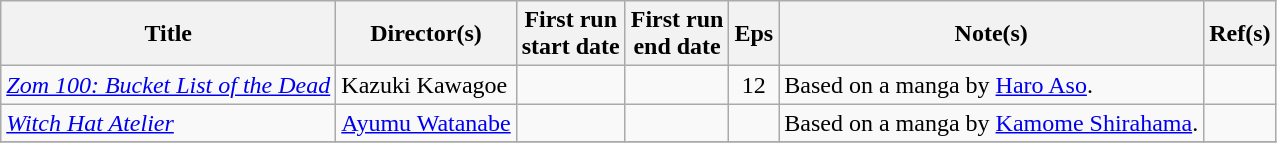<table class="wikitable sortable">
<tr>
<th scope="col">Title</th>
<th scope="col">Director(s)</th>
<th scope="col">First run<br>start date</th>
<th scope="col">First run<br>end date</th>
<th scope="col" class="unsortable">Eps</th>
<th scope="col" class="unsortable">Note(s)</th>
<th scope="col" class="unsortable">Ref(s)</th>
</tr>
<tr>
<td><em><a href='#'>Zom 100: Bucket List of the Dead</a></em></td>
<td>Kazuki Kawagoe</td>
<td></td>
<td></td>
<td style="text-align:center">12</td>
<td>Based on a manga by <a href='#'>Haro Aso</a>.</td>
<td style="text-align:center"></td>
</tr>
<tr>
<td><em><a href='#'>Witch Hat Atelier</a></em></td>
<td><a href='#'>Ayumu Watanabe</a></td>
<td></td>
<td></td>
<td style="text-align:center"></td>
<td>Based on a manga by <a href='#'>Kamome Shirahama</a>.</td>
<td style="text-align:center"></td>
</tr>
<tr>
</tr>
</table>
